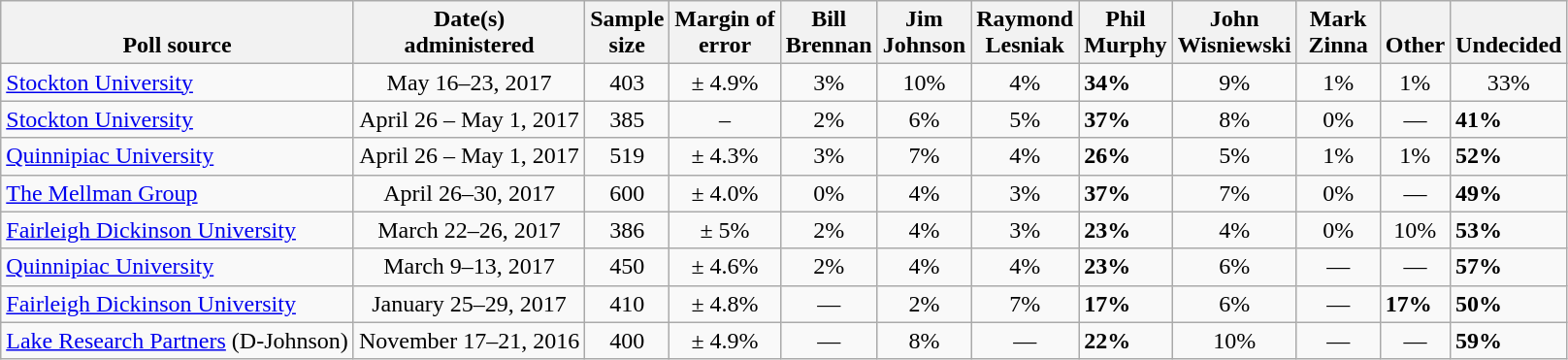<table class="wikitable">
<tr style="vertical-align:bottom;">
<th>Poll source</th>
<th>Date(s)<br>administered</th>
<th>Sample<br>size</th>
<th>Margin of<br>error</th>
<th style="width:50px;">Bill<br>Brennan</th>
<th style="width:50px;">Jim<br>Johnson</th>
<th style="width:50px;">Raymond<br>Lesniak</th>
<th style="width:50px;">Phil<br>Murphy</th>
<th style="width:50px;">John<br>Wisniewski</th>
<th style="width:50px;">Mark<br>Zinna</th>
<th>Other</th>
<th>Undecided</th>
</tr>
<tr>
<td><a href='#'>Stockton University</a></td>
<td style="text-align:center;">May 16–23, 2017</td>
<td style="text-align:center;">403</td>
<td style="text-align:center;">± 4.9%</td>
<td style="text-align:center;">3%</td>
<td style="text-align:center;">10%</td>
<td style="text-align:center;">4%</td>
<td><strong>34%</strong></td>
<td style="text-align:center;">9%</td>
<td style="text-align:center;">1%</td>
<td style="text-align:center;">1%</td>
<td style="text-align:center;">33%</td>
</tr>
<tr>
<td><a href='#'>Stockton University</a></td>
<td style="text-align:center;">April 26 – May 1, 2017</td>
<td style="text-align:center;">385</td>
<td style="text-align:center;">–</td>
<td style="text-align:center;">2%</td>
<td style="text-align:center;">6%</td>
<td style="text-align:center;">5%</td>
<td><strong>37%</strong></td>
<td style="text-align:center;">8%</td>
<td style="text-align:center;">0%</td>
<td style="text-align:center;">—</td>
<td><strong>41%</strong></td>
</tr>
<tr>
<td><a href='#'>Quinnipiac University</a></td>
<td style="text-align:center;">April 26 – May 1, 2017</td>
<td style="text-align:center;">519</td>
<td style="text-align:center;">± 4.3%</td>
<td style="text-align:center;">3%</td>
<td style="text-align:center;">7%</td>
<td style="text-align:center;">4%</td>
<td><strong>26%</strong></td>
<td style="text-align:center;">5%</td>
<td style="text-align:center;">1%</td>
<td style="text-align:center;">1%</td>
<td><strong>52%</strong></td>
</tr>
<tr>
<td><a href='#'>The Mellman Group</a></td>
<td style="text-align:center;">April 26–30, 2017</td>
<td style="text-align:center;">600</td>
<td style="text-align:center;">± 4.0%</td>
<td style="text-align:center;">0%</td>
<td style="text-align:center;">4%</td>
<td style="text-align:center;">3%</td>
<td><strong>37%</strong></td>
<td style="text-align:center;">7%</td>
<td style="text-align:center;">0%</td>
<td style="text-align:center;">—</td>
<td><strong>49%</strong></td>
</tr>
<tr>
<td><a href='#'>Fairleigh Dickinson University</a></td>
<td style="text-align:center;">March 22–26, 2017</td>
<td style="text-align:center;">386</td>
<td style="text-align:center;">± 5%</td>
<td style="text-align:center;">2%</td>
<td style="text-align:center;">4%</td>
<td style="text-align:center;">3%</td>
<td><strong>23%</strong></td>
<td style="text-align:center;">4%</td>
<td style="text-align:center;">0%</td>
<td style="text-align:center;">10%</td>
<td><strong>53%</strong></td>
</tr>
<tr>
<td><a href='#'>Quinnipiac University</a></td>
<td style="text-align:center;">March 9–13, 2017</td>
<td style="text-align:center;">450</td>
<td style="text-align:center;">± 4.6%</td>
<td style="text-align:center;">2%</td>
<td style="text-align:center;">4%</td>
<td style="text-align:center;">4%</td>
<td><strong>23%</strong></td>
<td style="text-align:center;">6%</td>
<td style="text-align:center;">—</td>
<td style="text-align:center;">—</td>
<td><strong>57%</strong></td>
</tr>
<tr>
<td><a href='#'>Fairleigh Dickinson University</a></td>
<td style="text-align:center;">January 25–29, 2017</td>
<td style="text-align:center;">410</td>
<td style="text-align:center;">± 4.8%</td>
<td style="text-align:center;">—</td>
<td style="text-align:center;">2%</td>
<td style="text-align:center;">7%</td>
<td><strong>17%</strong></td>
<td style="text-align:center;">6%</td>
<td style="text-align:center;">—</td>
<td><strong>17%</strong></td>
<td><strong>50%</strong></td>
</tr>
<tr>
<td><a href='#'>Lake Research Partners</a> (D-Johnson)</td>
<td style="text-align:center;">November 17–21, 2016</td>
<td style="text-align:center;">400</td>
<td style="text-align:center;">± 4.9%</td>
<td style="text-align:center;">—</td>
<td style="text-align:center;">8%</td>
<td style="text-align:center;">—</td>
<td><strong>22%</strong></td>
<td style="text-align:center;">10%</td>
<td style="text-align:center;">—</td>
<td style="text-align:center;">—</td>
<td><strong>59%</strong></td>
</tr>
</table>
